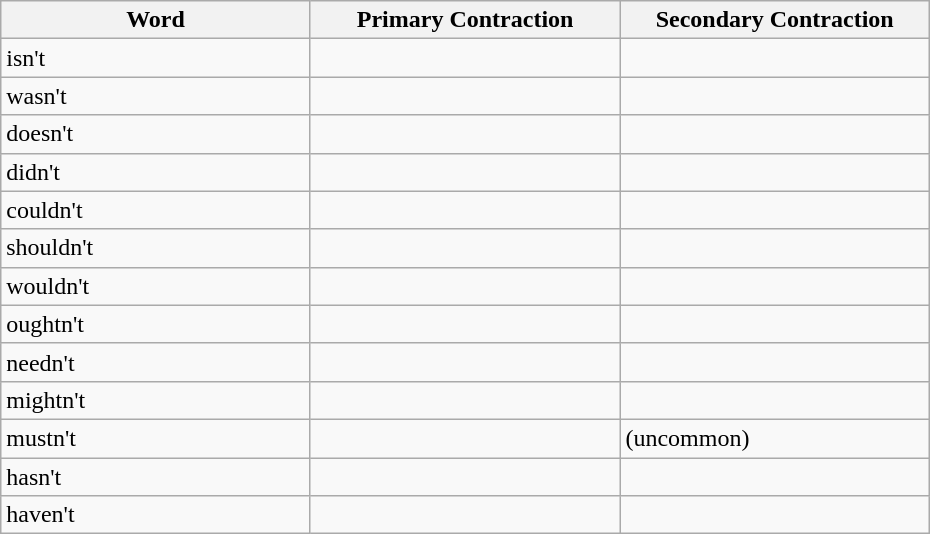<table class="wikitable">
<tr align=left>
<th width=199>Word</th>
<th width=199>Primary Contraction</th>
<th width=199>Secondary Contraction</th>
</tr>
<tr>
<td>isn't</td>
<td></td>
<td></td>
</tr>
<tr>
<td>wasn't</td>
<td></td>
<td></td>
</tr>
<tr>
<td>doesn't</td>
<td></td>
<td></td>
</tr>
<tr>
<td>didn't</td>
<td></td>
<td></td>
</tr>
<tr>
<td>couldn't</td>
<td></td>
<td></td>
</tr>
<tr>
<td>shouldn't</td>
<td></td>
<td></td>
</tr>
<tr>
<td>wouldn't</td>
<td></td>
<td></td>
</tr>
<tr>
<td>oughtn't</td>
<td></td>
<td></td>
</tr>
<tr>
<td>needn't</td>
<td></td>
<td></td>
</tr>
<tr>
<td>mightn't</td>
<td></td>
<td></td>
</tr>
<tr>
<td>mustn't</td>
<td></td>
<td> (uncommon)</td>
</tr>
<tr>
<td>hasn't</td>
<td></td>
<td></td>
</tr>
<tr>
<td>haven't</td>
<td></td>
<td></td>
</tr>
</table>
